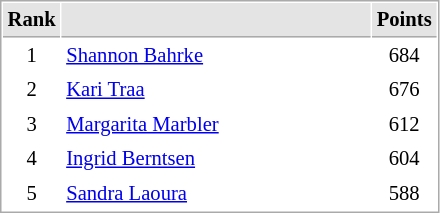<table cellspacing="1" cellpadding="3" style="border:1px solid #AAAAAA;font-size:86%">
<tr bgcolor="#E4E4E4">
<th style="border-bottom:1px solid #AAAAAA" width=10>Rank</th>
<th style="border-bottom:1px solid #AAAAAA" width=200></th>
<th style="border-bottom:1px solid #AAAAAA" width=20>Points</th>
</tr>
<tr>
<td align="center">1</td>
<td> <a href='#'>Shannon Bahrke</a></td>
<td align=center>684</td>
</tr>
<tr>
<td align="center">2</td>
<td> <a href='#'>Kari Traa</a></td>
<td align=center>676</td>
</tr>
<tr>
<td align="center">3</td>
<td> <a href='#'>Margarita Marbler</a></td>
<td align=center>612</td>
</tr>
<tr>
<td align="center">4</td>
<td> <a href='#'>Ingrid Berntsen</a></td>
<td align=center>604</td>
</tr>
<tr>
<td align="center">5</td>
<td> <a href='#'>Sandra Laoura</a></td>
<td align=center>588</td>
</tr>
</table>
